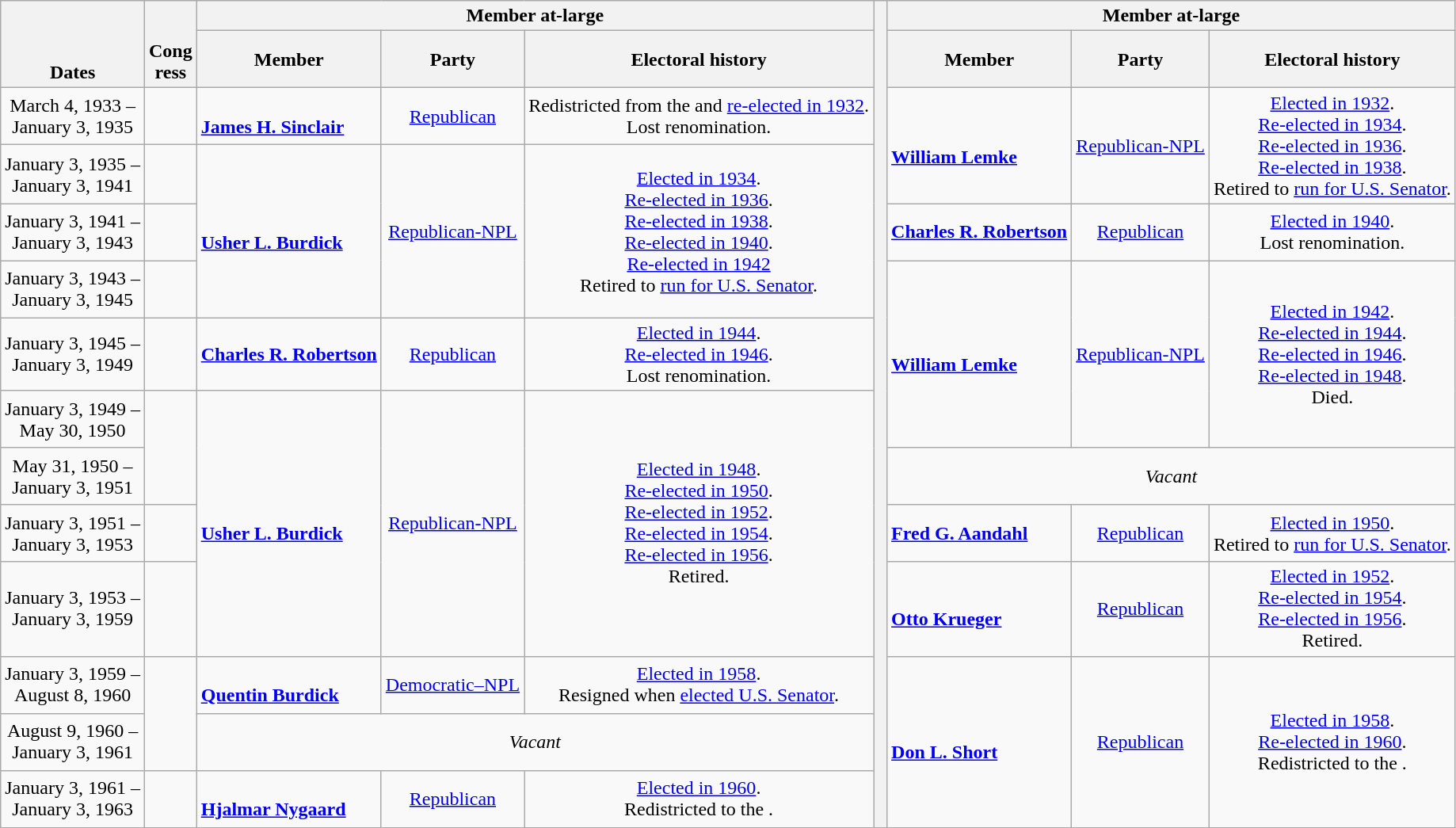<table class="wikitable" style=text-align:center>
<tr valign=bottom>
<th rowspan=2>Dates</th>
<th rowspan=2>Cong<br>ress</th>
<th colspan=3>Member at-large</th>
<th rowspan=99> </th>
<th colspan=3>Member at-large</th>
</tr>
<tr style="height:3em">
<th>Member</th>
<th>Party</th>
<th>Electoral history</th>
<th>Member</th>
<th>Party</th>
<th>Electoral history</th>
</tr>
<tr style="height:3em">
<td nowrap>March 4, 1933 –<br>January 3, 1935</td>
<td></td>
<td align=left><br><strong><a href='#'>James H. Sinclair</a></strong><br></td>
<td><a href='#'>Republican</a></td>
<td>Redistricted from the  and <a href='#'>re-elected in 1932</a>.<br>Lost renomination.</td>
<td rowspan=2 align=left><br><strong><a href='#'>William Lemke</a></strong><br></td>
<td rowspan=2 ><a href='#'>Republican-NPL</a></td>
<td rowspan=2><a href='#'>Elected in 1932</a>.<br><a href='#'>Re-elected in 1934</a>.<br><a href='#'>Re-elected in 1936</a>.<br><a href='#'>Re-elected in 1938</a>.<br>Retired to <a href='#'>run for U.S. Senator</a>.</td>
</tr>
<tr style="height:3em">
<td nowrap>January 3, 1935 –<br>January 3, 1941</td>
<td></td>
<td rowspan=3 align=left><br> <strong><a href='#'>Usher L. Burdick</a></strong><br></td>
<td rowspan=3 ><a href='#'>Republican-NPL</a></td>
<td rowspan=3><a href='#'>Elected in 1934</a>.<br><a href='#'>Re-elected in 1936</a>.<br><a href='#'>Re-elected in 1938</a>.<br><a href='#'>Re-elected in 1940</a>.<br><a href='#'>Re-elected in 1942</a><br>Retired to <a href='#'>run for U.S. Senator</a>.</td>
</tr>
<tr style="height:3em">
<td nowrap>January 3, 1941 –<br>January 3, 1943</td>
<td></td>
<td align=left><strong><a href='#'>Charles R. Robertson</a></strong><br></td>
<td><a href='#'>Republican</a></td>
<td><a href='#'>Elected in 1940</a>.<br>Lost renomination.</td>
</tr>
<tr style="height:3em">
<td nowrap>January 3, 1943 –<br>January 3, 1945</td>
<td></td>
<td rowspan=3 align=left><strong><br><a href='#'>William Lemke</a></strong><br></td>
<td rowspan=3 ><a href='#'>Republican-NPL</a></td>
<td rowspan=3><a href='#'>Elected in 1942</a>.<br><a href='#'>Re-elected in 1944</a>.<br><a href='#'>Re-elected in 1946</a>.<br><a href='#'>Re-elected in 1948</a>.<br>Died.</td>
</tr>
<tr style="height:3em">
<td nowrap>January 3, 1945 –<br>January 3, 1949</td>
<td></td>
<td align=left><strong><a href='#'>Charles R. Robertson</a></strong><br></td>
<td><a href='#'>Republican</a></td>
<td><a href='#'>Elected in 1944</a>.<br><a href='#'>Re-elected in 1946</a>.<br>Lost renomination.</td>
</tr>
<tr style="height:3em">
<td nowrap>January 3, 1949 –<br>May 30, 1950</td>
<td rowspan=2></td>
<td rowspan=4 align=left><br> <strong><a href='#'>Usher L. Burdick</a></strong><br></td>
<td rowspan=4 ><a href='#'>Republican-NPL</a></td>
<td rowspan=4><a href='#'>Elected in 1948</a>.<br><a href='#'>Re-elected in 1950</a>.<br><a href='#'>Re-elected in 1952</a>.<br><a href='#'>Re-elected in 1954</a>.<br><a href='#'>Re-elected in 1956</a>.<br>Retired.</td>
</tr>
<tr style="height:3em">
<td nowrap>May 31, 1950 –<br>January 3, 1951</td>
<td colspan=3><em>Vacant</em></td>
</tr>
<tr style="height:3em">
<td nowrap>January 3, 1951 –<br>January 3, 1953</td>
<td></td>
<td align=left><strong><a href='#'>Fred G. Aandahl</a></strong><br></td>
<td><a href='#'>Republican</a></td>
<td><a href='#'>Elected in 1950</a>.<br>Retired to <a href='#'>run for U.S. Senator</a>.</td>
</tr>
<tr style="height:3em">
<td nowrap>January 3, 1953 –<br>January 3, 1959</td>
<td></td>
<td align=left><br><strong><a href='#'>Otto Krueger</a></strong><br></td>
<td><a href='#'>Republican</a></td>
<td><a href='#'>Elected in 1952</a>.<br><a href='#'>Re-elected in 1954</a>.<br><a href='#'>Re-elected in 1956</a>.<br>Retired.</td>
</tr>
<tr style="height:3em">
<td nowrap>January 3, 1959 –<br>August 8, 1960</td>
<td rowspan=2></td>
<td align=left><br><strong><a href='#'>Quentin Burdick</a></strong><br></td>
<td><a href='#'>Democratic–NPL</a></td>
<td><a href='#'>Elected in 1958</a>.<br>Resigned when <a href='#'>elected U.S. Senator</a>.</td>
<td rowspan=3 align=left><br><strong><a href='#'>Don L. Short</a></strong><br></td>
<td rowspan=3 ><a href='#'>Republican</a></td>
<td rowspan=3><a href='#'>Elected in 1958</a>.<br><a href='#'>Re-elected in 1960</a>.<br>Redistricted to the .</td>
</tr>
<tr style="height:3em">
<td nowrap>August 9, 1960 –<br>January 3, 1961</td>
<td colspan=3><em>Vacant</em></td>
</tr>
<tr style="height:3em">
<td nowrap>January 3, 1961 –<br>January 3, 1963</td>
<td></td>
<td align=left><br><strong><a href='#'>Hjalmar Nygaard</a></strong><br></td>
<td><a href='#'>Republican</a></td>
<td><a href='#'>Elected in 1960</a>.<br>Redistricted to the .</td>
</tr>
</table>
